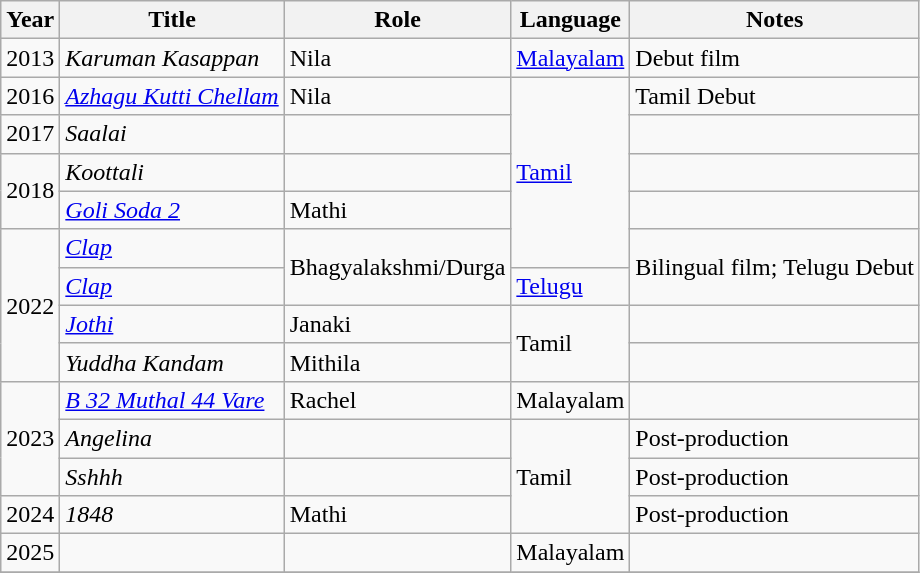<table class="wikitable sortable">
<tr>
<th>Year</th>
<th>Title</th>
<th>Role</th>
<th>Language</th>
<th class="unsortable">Notes</th>
</tr>
<tr>
<td rowspan="1">2013</td>
<td><em>Karuman Kasappan</em></td>
<td>Nila</td>
<td><a href='#'>Malayalam</a></td>
<td>Debut film</td>
</tr>
<tr>
<td rowspan="1">2016</td>
<td><em><a href='#'>Azhagu Kutti Chellam</a></em></td>
<td>Nila</td>
<td rowspan="5"><a href='#'>Tamil</a></td>
<td>Tamil Debut</td>
</tr>
<tr>
<td rowspan="1">2017</td>
<td><em>Saalai</em></td>
<td></td>
<td></td>
</tr>
<tr>
<td rowspan="2">2018</td>
<td><em>Koottali</em></td>
<td></td>
<td></td>
</tr>
<tr>
<td><em><a href='#'>Goli Soda 2</a></em></td>
<td>Mathi</td>
<td></td>
</tr>
<tr>
<td rowspan="4">2022</td>
<td><em><a href='#'>Clap</a></em></td>
<td rowspan="2">Bhagyalakshmi/Durga</td>
<td rowspan="2">Bilingual film; Telugu Debut</td>
</tr>
<tr>
<td><em><a href='#'>Clap</a></em></td>
<td><a href='#'>Telugu</a></td>
</tr>
<tr>
<td><em><a href='#'>Jothi</a></em></td>
<td>Janaki</td>
<td rowspan="2">Tamil</td>
<td></td>
</tr>
<tr>
<td><em>Yuddha Kandam</em></td>
<td>Mithila</td>
<td></td>
</tr>
<tr>
<td rowspan=3>2023</td>
<td><em><a href='#'>B 32 Muthal 44 Vare</a></em></td>
<td>Rachel</td>
<td>Malayalam</td>
<td></td>
</tr>
<tr>
<td><em>Angelina</em></td>
<td></td>
<td rowspan="3">Tamil</td>
<td>Post-production</td>
</tr>
<tr>
<td><em>Sshhh</em></td>
<td></td>
<td>Post-production</td>
</tr>
<tr>
<td>2024</td>
<td><em>1848</em></td>
<td>Mathi</td>
<td>Post-production</td>
</tr>
<tr>
<td>2025</td>
<td></td>
<td></td>
<td>Malayalam</td>
<td></td>
</tr>
<tr>
</tr>
</table>
